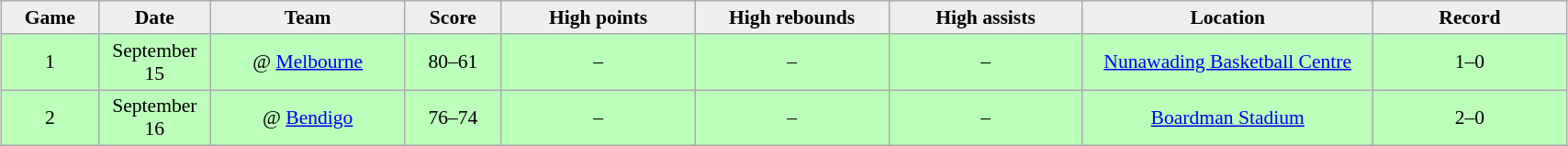<table class="wikitable" style="font-size:90%; text-align: center; width: 90%; margin:1em auto;|state=autocollapse">
<tr>
<th style="background:#eee; width: 5%;">Game</th>
<th style="background:#eee; width: 5%;">Date</th>
<th style="background:#eee; width: 10%;">Team</th>
<th style="background:#eee; width: 5%;">Score</th>
<th style="background:#eee; width: 10%;">High points</th>
<th style="background:#eee; width: 10%;">High rebounds</th>
<th style="background:#eee; width: 10%;">High assists</th>
<th style="background:#eee; width: 15%;">Location</th>
<th style="background:#eee; width: 10%;">Record</th>
</tr>
<tr style= "background:#bfb;">
<td>1</td>
<td>September <br> 15</td>
<td>@ <a href='#'>Melbourne</a></td>
<td>80–61</td>
<td>–</td>
<td>–</td>
<td>–</td>
<td><a href='#'>Nunawading Basketball Centre</a></td>
<td>1–0</td>
</tr>
<tr style= "background:#bfb;">
<td>2</td>
<td>September <br> 16</td>
<td>@ <a href='#'>Bendigo</a></td>
<td>76–74</td>
<td>–</td>
<td>–</td>
<td>–</td>
<td><a href='#'>Boardman Stadium</a></td>
<td>2–0</td>
</tr>
</table>
